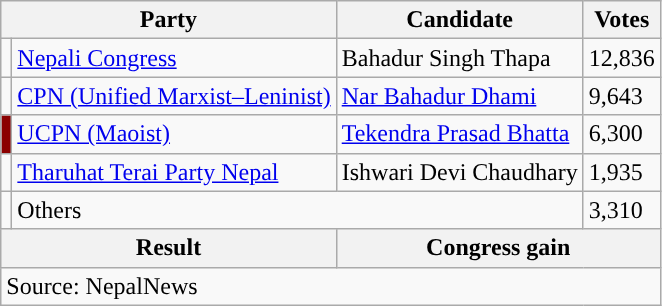<table class="wikitable">
<tr>
<th colspan="2">Party</th>
<th>Candidate</th>
<th>Votes</th>
</tr>
<tr>
<td style="background-color:"></td>
<td><a href='#'>Nepali Congress</a></td>
<td>Bahadur Singh Thapa</td>
<td>12,836</td>
</tr>
<tr>
<td style="background-color:"></td>
<td><a href='#'>CPN (Unified Marxist–Leninist)</a></td>
<td><a href='#'>Nar Bahadur Dhami</a></td>
<td>9,643</td>
</tr>
<tr>
<td style="background-color:darkred"></td>
<td><a href='#'>UCPN (Maoist)</a></td>
<td><a href='#'>Tekendra Prasad Bhatta</a></td>
<td>6,300</td>
</tr>
<tr>
<td></td>
<td><a href='#'>Tharuhat Terai Party Nepal</a></td>
<td>Ishwari Devi Chaudhary</td>
<td>1,935</td>
</tr>
<tr>
<td></td>
<td colspan="2">Others</td>
<td>3,310</td>
</tr>
<tr>
<th colspan="2">Result</th>
<th colspan="2">Congress gain</th>
</tr>
<tr>
<td colspan="4">Source: NepalNews</td>
</tr>
</table>
